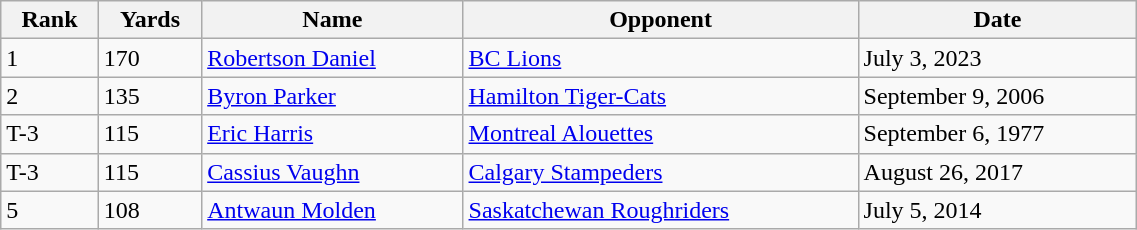<table class="wikitable" style="width:60%; text-align:left; border-collapse:collapse;">
<tr>
<th>Rank</th>
<th>Yards</th>
<th>Name</th>
<th>Opponent</th>
<th>Date</th>
</tr>
<tr>
<td>1</td>
<td>170</td>
<td><a href='#'>Robertson Daniel</a></td>
<td><a href='#'>BC Lions</a></td>
<td>July 3, 2023</td>
</tr>
<tr>
<td>2</td>
<td>135</td>
<td><a href='#'>Byron Parker</a></td>
<td><a href='#'>Hamilton Tiger-Cats</a></td>
<td>September 9, 2006</td>
</tr>
<tr>
<td>T-3</td>
<td>115</td>
<td><a href='#'>Eric Harris</a></td>
<td><a href='#'>Montreal Alouettes</a></td>
<td>September 6, 1977</td>
</tr>
<tr>
<td>T-3</td>
<td>115</td>
<td><a href='#'>Cassius Vaughn</a></td>
<td><a href='#'>Calgary Stampeders</a></td>
<td>August 26, 2017</td>
</tr>
<tr>
<td>5</td>
<td>108</td>
<td><a href='#'>Antwaun Molden</a></td>
<td><a href='#'>Saskatchewan Roughriders</a></td>
<td>July 5, 2014</td>
</tr>
</table>
